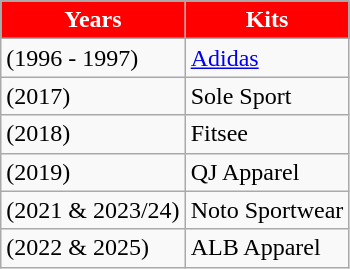<table class="wikitable">
<tr>
<th style="background-color:red; color:white;" scope=col>Years</th>
<th style="background-color:red; color:white;" scope=col>Kits</th>
</tr>
<tr>
<td>(1996 - 1997)</td>
<td> <a href='#'>Adidas</a></td>
</tr>
<tr>
<td>(2017)</td>
<td> Sole Sport</td>
</tr>
<tr>
<td>(2018)</td>
<td> Fitsee</td>
</tr>
<tr>
<td>(2019)</td>
<td> QJ Apparel</td>
</tr>
<tr>
<td>(2021 & 2023/24)</td>
<td> Noto Sportwear</td>
</tr>
<tr>
<td>(2022 & 2025)</td>
<td> ALB Apparel</td>
</tr>
</table>
